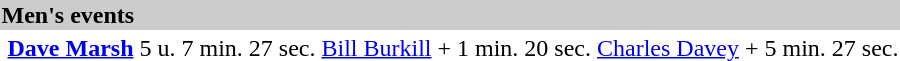<table>
<tr bgcolor="#cccccc">
<td colspan=7><strong>Men's events</strong></td>
</tr>
<tr>
<td><br></td>
<td><strong><a href='#'>Dave Marsh</a></strong><br><small></small></td>
<td align=right>5 u. 7 min. 27 sec.</td>
<td><a href='#'>Bill Burkill</a><br><small></small></td>
<td align=right>+ 1 min. 20 sec.</td>
<td><a href='#'>Charles Davey</a><br><small></small></td>
<td align=right>+ 5 min. 27 sec.</td>
</tr>
</table>
